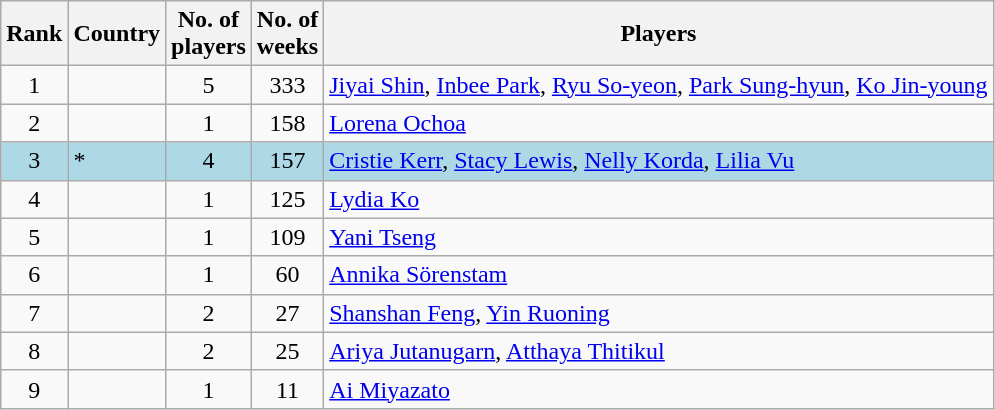<table class="wikitable sortable" style="text-align:center">
<tr>
<th data-sort-type=number>Rank</th>
<th>Country</th>
<th data-sort-type=number>No. of<br>players</th>
<th data-sort-type=number>No. of<br>weeks</th>
<th>Players</th>
</tr>
<tr>
<td>1</td>
<td align=left></td>
<td>5</td>
<td>333</td>
<td align=left><a href='#'>Jiyai Shin</a>, <a href='#'>Inbee Park</a>, <a href='#'>Ryu So-yeon</a>, <a href='#'>Park Sung-hyun</a>, <a href='#'>Ko Jin-young</a></td>
</tr>
<tr>
<td>2</td>
<td align=left></td>
<td>1</td>
<td>158</td>
<td align=left><a href='#'>Lorena Ochoa</a></td>
</tr>
<tr style="background:lightblue;">
<td>3</td>
<td align=left>*</td>
<td>4</td>
<td>157</td>
<td align=left><a href='#'>Cristie Kerr</a>, <a href='#'>Stacy Lewis</a>, <a href='#'>Nelly Korda</a>, <a href='#'>Lilia Vu</a></td>
</tr>
<tr>
<td>4</td>
<td align=left></td>
<td>1</td>
<td>125</td>
<td align=left><a href='#'>Lydia Ko</a></td>
</tr>
<tr>
<td>5</td>
<td align=left></td>
<td>1</td>
<td>109</td>
<td align=left><a href='#'>Yani Tseng</a></td>
</tr>
<tr>
<td>6</td>
<td align=left></td>
<td>1</td>
<td>60</td>
<td align=left><a href='#'>Annika Sörenstam</a></td>
</tr>
<tr>
<td>7</td>
<td align=left></td>
<td>2</td>
<td>27</td>
<td align=left><a href='#'>Shanshan Feng</a>, <a href='#'>Yin Ruoning</a></td>
</tr>
<tr>
<td>8</td>
<td align=left></td>
<td>2</td>
<td>25</td>
<td align=left><a href='#'>Ariya Jutanugarn</a>, <a href='#'>Atthaya Thitikul</a></td>
</tr>
<tr>
<td>9</td>
<td align=left></td>
<td>1</td>
<td>11</td>
<td align=left><a href='#'>Ai Miyazato</a></td>
</tr>
</table>
